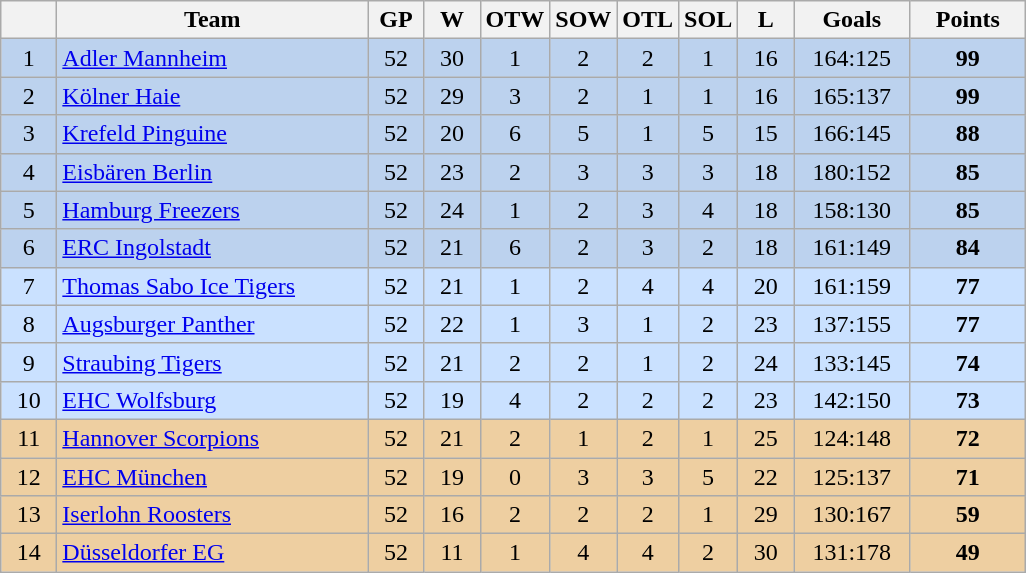<table class="wikitable">
<tr>
<th width="30"></th>
<th width="200">Team</th>
<th width="30">GP</th>
<th width="30">W</th>
<th width="30">OTW</th>
<th width="30">SOW</th>
<th width="30">OTL</th>
<th width="30">SOL</th>
<th width="30">L</th>
<th width="70">Goals</th>
<th width="70">Points</th>
</tr>
<tr align="center" bgcolor=BCD2EE>
<td>1</td>
<td align="left"><a href='#'>Adler Mannheim</a></td>
<td>52</td>
<td>30</td>
<td>1</td>
<td>2</td>
<td>2</td>
<td>1</td>
<td>16</td>
<td>164:125</td>
<td><strong>99</strong></td>
</tr>
<tr align="center" bgcolor=BCD2EE>
<td>2</td>
<td align="left"><a href='#'>Kölner Haie</a></td>
<td>52</td>
<td>29</td>
<td>3</td>
<td>2</td>
<td>1</td>
<td>1</td>
<td>16</td>
<td>165:137</td>
<td><strong>99</strong></td>
</tr>
<tr align="center" bgcolor=BCD2EE>
<td>3</td>
<td align="left"><a href='#'>Krefeld Pinguine</a></td>
<td>52</td>
<td>20</td>
<td>6</td>
<td>5</td>
<td>1</td>
<td>5</td>
<td>15</td>
<td>166:145</td>
<td><strong>88</strong></td>
</tr>
<tr align="center" bgcolor=BCD2EE>
<td>4</td>
<td align="left"><a href='#'>Eisbären Berlin</a></td>
<td>52</td>
<td>23</td>
<td>2</td>
<td>3</td>
<td>3</td>
<td>3</td>
<td>18</td>
<td>180:152</td>
<td><strong>85</strong></td>
</tr>
<tr align="center" bgcolor=BCD2EE>
<td>5</td>
<td align="left"><a href='#'>Hamburg Freezers</a></td>
<td>52</td>
<td>24</td>
<td>1</td>
<td>2</td>
<td>3</td>
<td>4</td>
<td>18</td>
<td>158:130</td>
<td><strong>85</strong></td>
</tr>
<tr align="center" bgcolor=BCD2EE>
<td>6</td>
<td align="left"><a href='#'>ERC Ingolstadt</a></td>
<td>52</td>
<td>21</td>
<td>6</td>
<td>2</td>
<td>3</td>
<td>2</td>
<td>18</td>
<td>161:149</td>
<td><strong>84</strong></td>
</tr>
<tr align="center" bgcolor=CAE1FF>
<td>7</td>
<td align="left"><a href='#'>Thomas Sabo Ice Tigers</a></td>
<td>52</td>
<td>21</td>
<td>1</td>
<td>2</td>
<td>4</td>
<td>4</td>
<td>20</td>
<td>161:159</td>
<td><strong>77</strong></td>
</tr>
<tr align="center" bgcolor=CAE1FF>
<td>8</td>
<td align="left"><a href='#'>Augsburger Panther</a></td>
<td>52</td>
<td>22</td>
<td>1</td>
<td>3</td>
<td>1</td>
<td>2</td>
<td>23</td>
<td>137:155</td>
<td><strong>77</strong></td>
</tr>
<tr align="center" bgcolor=CAE1FF>
<td>9</td>
<td align="left"><a href='#'>Straubing Tigers</a></td>
<td>52</td>
<td>21</td>
<td>2</td>
<td>2</td>
<td>1</td>
<td>2</td>
<td>24</td>
<td>133:145</td>
<td><strong>74</strong></td>
</tr>
<tr align="center" bgcolor=CAE1FF>
<td>10</td>
<td align="left"><a href='#'>EHC Wolfsburg</a></td>
<td>52</td>
<td>19</td>
<td>4</td>
<td>2</td>
<td>2</td>
<td>2</td>
<td>23</td>
<td>142:150</td>
<td><strong>73</strong></td>
</tr>
<tr align="center" bgcolor=EECFA1>
<td>11</td>
<td align="left"><a href='#'>Hannover Scorpions</a></td>
<td>52</td>
<td>21</td>
<td>2</td>
<td>1</td>
<td>2</td>
<td>1</td>
<td>25</td>
<td>124:148</td>
<td><strong>72</strong></td>
</tr>
<tr align="center" bgcolor=EECFA1>
<td>12</td>
<td align="left"><a href='#'>EHC München</a></td>
<td>52</td>
<td>19</td>
<td>0</td>
<td>3</td>
<td>3</td>
<td>5</td>
<td>22</td>
<td>125:137</td>
<td><strong>71</strong></td>
</tr>
<tr align="center" bgcolor=EECFA1>
<td>13</td>
<td align="left"><a href='#'>Iserlohn Roosters</a></td>
<td>52</td>
<td>16</td>
<td>2</td>
<td>2</td>
<td>2</td>
<td>1</td>
<td>29</td>
<td>130:167</td>
<td><strong>59</strong></td>
</tr>
<tr align="center" bgcolor=EECFA1>
<td>14</td>
<td align="left"><a href='#'>Düsseldorfer EG</a></td>
<td>52</td>
<td>11</td>
<td>1</td>
<td>4</td>
<td>4</td>
<td>2</td>
<td>30</td>
<td>131:178</td>
<td><strong>49</strong></td>
</tr>
</table>
